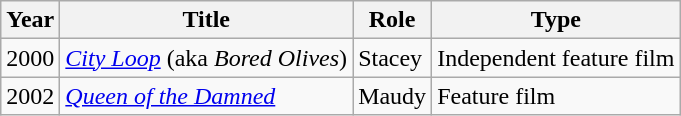<table class="wikitable">
<tr>
<th>Year</th>
<th>Title</th>
<th>Role</th>
<th>Type</th>
</tr>
<tr>
<td>2000</td>
<td><em><a href='#'>City Loop</a></em> (aka <em>Bored Olives</em>)</td>
<td>Stacey</td>
<td>Independent feature film</td>
</tr>
<tr>
<td>2002</td>
<td><em><a href='#'>Queen of the Damned</a></em></td>
<td>Maudy</td>
<td>Feature film</td>
</tr>
</table>
